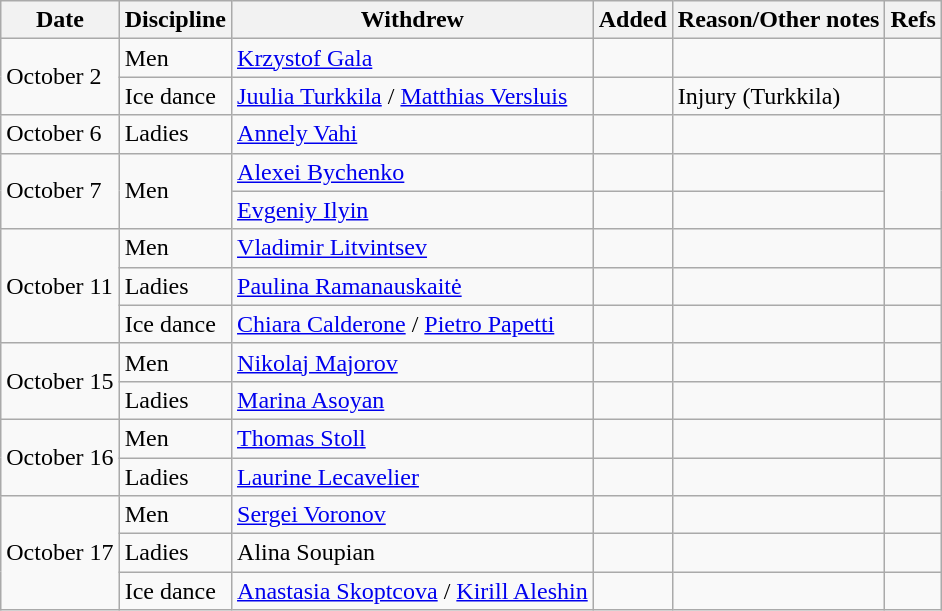<table class="wikitable sortable">
<tr>
<th>Date</th>
<th>Discipline</th>
<th>Withdrew</th>
<th>Added</th>
<th>Reason/Other notes</th>
<th>Refs</th>
</tr>
<tr>
<td rowspan=2>October 2</td>
<td>Men</td>
<td> <a href='#'>Krzystof Gala</a></td>
<td></td>
<td></td>
<td></td>
</tr>
<tr>
<td>Ice dance</td>
<td> <a href='#'>Juulia Turkkila</a> / <a href='#'>Matthias Versluis</a></td>
<td></td>
<td>Injury (Turkkila)</td>
<td></td>
</tr>
<tr>
<td>October 6</td>
<td>Ladies</td>
<td> <a href='#'>Annely Vahi</a></td>
<td></td>
<td></td>
<td></td>
</tr>
<tr>
<td rowspan=2>October 7</td>
<td rowspan=2>Men</td>
<td> <a href='#'>Alexei Bychenko</a></td>
<td></td>
<td></td>
<td rowspan=2></td>
</tr>
<tr>
<td> <a href='#'>Evgeniy Ilyin</a></td>
<td></td>
<td></td>
</tr>
<tr>
<td rowspan=3>October 11</td>
<td>Men</td>
<td> <a href='#'>Vladimir Litvintsev</a></td>
<td></td>
<td></td>
<td></td>
</tr>
<tr>
<td>Ladies</td>
<td> <a href='#'>Paulina Ramanauskaitė</a></td>
<td></td>
<td></td>
<td></td>
</tr>
<tr>
<td>Ice dance</td>
<td> <a href='#'>Chiara Calderone</a> / <a href='#'>Pietro Papetti</a></td>
<td></td>
<td></td>
<td></td>
</tr>
<tr>
<td rowspan=2>October 15</td>
<td>Men</td>
<td> <a href='#'>Nikolaj Majorov</a></td>
<td></td>
<td></td>
<td></td>
</tr>
<tr>
<td>Ladies</td>
<td> <a href='#'>Marina Asoyan</a></td>
<td></td>
<td></td>
<td></td>
</tr>
<tr>
<td rowspan=2>October 16</td>
<td>Men</td>
<td> <a href='#'>Thomas Stoll</a></td>
<td></td>
<td></td>
<td></td>
</tr>
<tr>
<td>Ladies</td>
<td> <a href='#'>Laurine Lecavelier</a></td>
<td></td>
<td></td>
<td></td>
</tr>
<tr>
<td rowspan=3>October 17</td>
<td>Men</td>
<td> <a href='#'>Sergei Voronov</a></td>
<td></td>
<td></td>
<td></td>
</tr>
<tr>
<td>Ladies</td>
<td> Alina Soupian</td>
<td></td>
<td></td>
<td></td>
</tr>
<tr>
<td>Ice dance</td>
<td> <a href='#'>Anastasia Skoptcova</a> / <a href='#'>Kirill Aleshin</a></td>
<td></td>
<td></td>
<td></td>
</tr>
</table>
